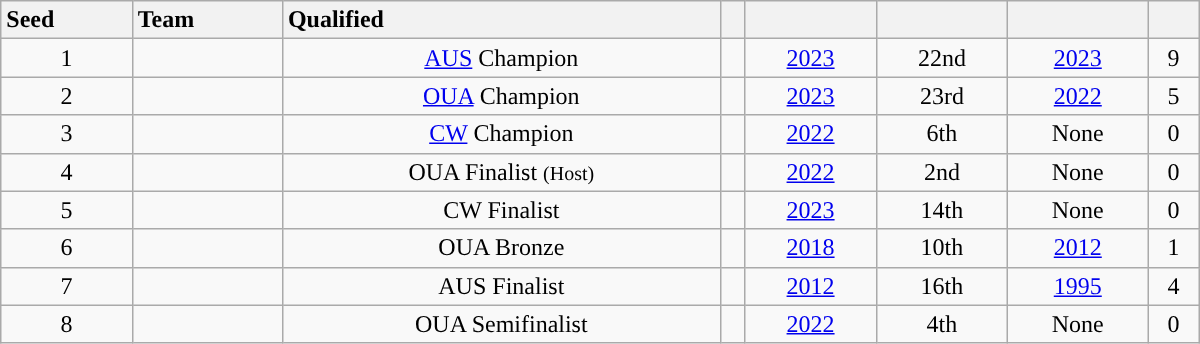<table class="wikitable sortable" width=800>
<tr>
<th style="text-align:left">Seed</th>
<th style="text-align:left">Team</th>
<th style="text-align:left">Qualified</th>
<th style="text-align:left"></th>
<th style="text-align:left"></th>
<th style="text-align:left"></th>
<th style="text-align:left"></th>
<th style="text-align:left"></th>
</tr>
<tr style="text-align:center">
<td>1</td>
<td><a href='#'></a></td>
<td><a href='#'>AUS</a> Champion</td>
<td></td>
<td><a href='#'>2023</a></td>
<td>22nd</td>
<td><a href='#'>2023</a></td>
<td>9</td>
</tr>
<tr style="text-align:center">
<td>2</td>
<td><a href='#'></a></td>
<td><a href='#'>OUA</a> Champion</td>
<td></td>
<td><a href='#'>2023</a></td>
<td>23rd</td>
<td><a href='#'>2022</a></td>
<td>5</td>
</tr>
<tr style="text-align:center">
<td>3</td>
<td><a href='#'></a></td>
<td><a href='#'>CW</a> Champion</td>
<td></td>
<td><a href='#'>2022</a></td>
<td>6th</td>
<td>None</td>
<td>0</td>
</tr>
<tr style="text-align:center">
<td>4</td>
<td><a href='#'></a></td>
<td>OUA Finalist <small>(Host)</small></td>
<td></td>
<td><a href='#'>2022</a></td>
<td>2nd</td>
<td>None</td>
<td>0</td>
</tr>
<tr style="text-align:center">
<td>5</td>
<td><a href='#'></a></td>
<td>CW Finalist</td>
<td></td>
<td><a href='#'>2023</a></td>
<td>14th</td>
<td>None</td>
<td>0</td>
</tr>
<tr style="text-align:center">
<td>6</td>
<td><a href='#'></a></td>
<td>OUA Bronze</td>
<td></td>
<td><a href='#'>2018</a></td>
<td>10th</td>
<td><a href='#'>2012</a></td>
<td>1</td>
</tr>
<tr style="text-align:center">
<td>7</td>
<td><a href='#'></a></td>
<td>AUS Finalist</td>
<td></td>
<td><a href='#'>2012</a></td>
<td>16th</td>
<td><a href='#'>1995</a></td>
<td>4</td>
</tr>
<tr style="text-align:center">
<td>8</td>
<td><a href='#'></a></td>
<td>OUA Semifinalist</td>
<td></td>
<td><a href='#'>2022</a></td>
<td>4th</td>
<td>None</td>
<td>0</td>
</tr>
</table>
